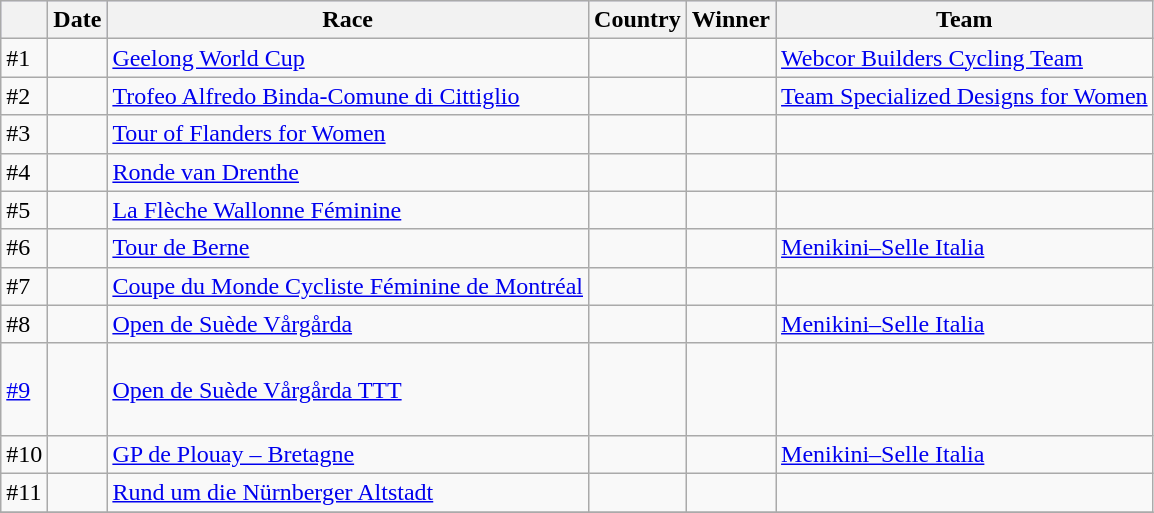<table class="wikitable sortable">
<tr style="background:#ccccff;">
<th></th>
<th>Date</th>
<th>Race</th>
<th>Country</th>
<th>Winner</th>
<th>Team</th>
</tr>
<tr>
<td>#1</td>
<td></td>
<td><a href='#'>Geelong World Cup</a></td>
<td></td>
<td></td>
<td><a href='#'>Webcor Builders Cycling Team</a></td>
</tr>
<tr>
<td>#2</td>
<td></td>
<td><a href='#'>Trofeo Alfredo Binda-Comune di Cittiglio</a></td>
<td></td>
<td></td>
<td><a href='#'>Team Specialized Designs for Women</a></td>
</tr>
<tr>
<td>#3</td>
<td></td>
<td><a href='#'>Tour of Flanders for Women</a></td>
<td></td>
<td></td>
<td></td>
</tr>
<tr>
<td>#4</td>
<td></td>
<td><a href='#'>Ronde van Drenthe</a></td>
<td></td>
<td></td>
<td></td>
</tr>
<tr>
<td>#5</td>
<td></td>
<td><a href='#'>La Flèche Wallonne Féminine</a></td>
<td></td>
<td></td>
<td></td>
</tr>
<tr>
<td>#6</td>
<td></td>
<td><a href='#'>Tour de Berne</a></td>
<td></td>
<td></td>
<td><a href='#'>Menikini–Selle Italia</a></td>
</tr>
<tr>
<td>#7</td>
<td></td>
<td><a href='#'>Coupe du Monde Cycliste Féminine de Montréal</a></td>
<td></td>
<td></td>
<td></td>
</tr>
<tr>
<td>#8</td>
<td></td>
<td><a href='#'>Open de Suède Vårgårda</a></td>
<td></td>
<td></td>
<td><a href='#'>Menikini–Selle Italia</a></td>
</tr>
<tr>
<td><a href='#'>#9</a></td>
<td></td>
<td><a href='#'>Open de Suède Vårgårda TTT</a></td>
<td></td>
<td><br> <br> <br> </td>
<td></td>
</tr>
<tr>
<td>#10</td>
<td></td>
<td><a href='#'>GP de Plouay – Bretagne</a></td>
<td></td>
<td></td>
<td><a href='#'>Menikini–Selle Italia</a></td>
</tr>
<tr>
<td>#11</td>
<td></td>
<td><a href='#'>Rund um die Nürnberger Altstadt</a></td>
<td></td>
<td></td>
<td></td>
</tr>
<tr>
</tr>
</table>
